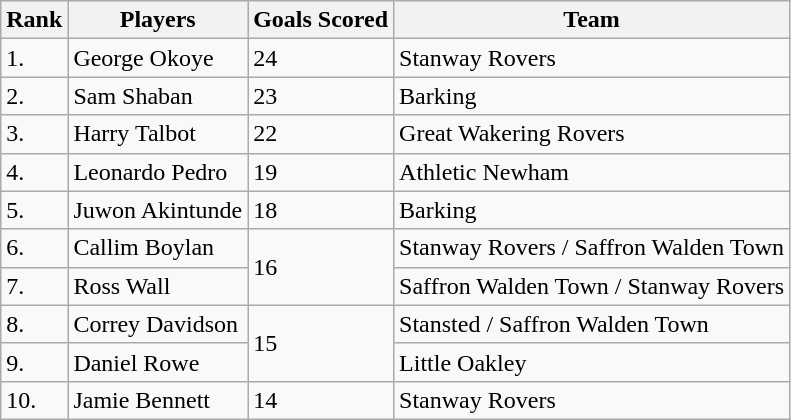<table class="wikitable">
<tr>
<th>Rank</th>
<th>Players</th>
<th>Goals Scored</th>
<th>Team</th>
</tr>
<tr>
<td>1.</td>
<td>George Okoye</td>
<td>24</td>
<td>Stanway Rovers</td>
</tr>
<tr>
<td>2.</td>
<td>Sam Shaban</td>
<td>23</td>
<td>Barking</td>
</tr>
<tr>
<td>3.</td>
<td>Harry Talbot</td>
<td>22</td>
<td>Great Wakering Rovers</td>
</tr>
<tr>
<td>4.</td>
<td>Leonardo Pedro</td>
<td>19</td>
<td>Athletic Newham</td>
</tr>
<tr>
<td>5.</td>
<td>Juwon Akintunde</td>
<td>18</td>
<td>Barking</td>
</tr>
<tr>
<td>6.</td>
<td>Callim Boylan</td>
<td rowspan="2">16</td>
<td>Stanway Rovers / Saffron Walden Town</td>
</tr>
<tr>
<td>7.</td>
<td>Ross Wall</td>
<td>Saffron Walden Town / Stanway Rovers</td>
</tr>
<tr>
<td>8.</td>
<td>Correy Davidson</td>
<td rowspan="2">15</td>
<td>Stansted / Saffron Walden Town</td>
</tr>
<tr>
<td>9.</td>
<td>Daniel Rowe</td>
<td>Little Oakley</td>
</tr>
<tr>
<td>10.</td>
<td>Jamie Bennett</td>
<td>14</td>
<td>Stanway Rovers</td>
</tr>
</table>
